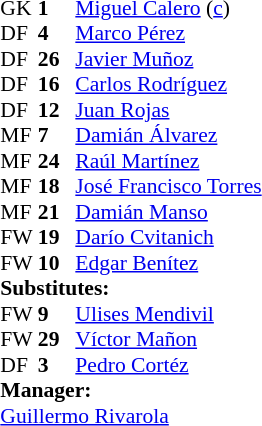<table style="font-size:90%; margin:0.2em auto;" cellspacing="0" cellpadding="0">
<tr>
<th width="25"></th>
<th width="25"></th>
</tr>
<tr>
<td>GK</td>
<td><strong>1</strong></td>
<td> <a href='#'>Miguel Calero</a> (<a href='#'>c</a>)</td>
</tr>
<tr>
<td>DF</td>
<td><strong>4</strong></td>
<td> <a href='#'>Marco Pérez</a></td>
</tr>
<tr>
<td>DF</td>
<td><strong>26</strong></td>
<td> <a href='#'>Javier Muñoz</a></td>
</tr>
<tr>
<td>DF</td>
<td><strong>16</strong></td>
<td> <a href='#'>Carlos Rodríguez</a></td>
</tr>
<tr>
<td>DF</td>
<td><strong>12</strong></td>
<td> <a href='#'>Juan Rojas</a></td>
<td></td>
<td></td>
</tr>
<tr>
<td>MF</td>
<td><strong>7</strong></td>
<td> <a href='#'>Damián Álvarez</a></td>
</tr>
<tr>
<td>MF</td>
<td><strong>24</strong></td>
<td> <a href='#'>Raúl Martínez</a></td>
</tr>
<tr>
<td>MF</td>
<td><strong>18</strong></td>
<td> <a href='#'>José Francisco Torres</a></td>
<td></td>
<td></td>
</tr>
<tr>
<td>MF</td>
<td><strong>21</strong></td>
<td> <a href='#'>Damián Manso</a></td>
</tr>
<tr>
<td>FW</td>
<td><strong>19</strong></td>
<td> <a href='#'>Darío Cvitanich</a></td>
<td></td>
<td></td>
</tr>
<tr>
<td>FW</td>
<td><strong>10</strong></td>
<td> <a href='#'>Edgar Benítez</a></td>
<td></td>
</tr>
<tr>
<td colspan=3><strong>Substitutes:</strong></td>
</tr>
<tr>
<td>FW</td>
<td><strong>9</strong></td>
<td> <a href='#'>Ulises Mendivil</a></td>
<td></td>
<td></td>
</tr>
<tr>
<td>FW</td>
<td><strong>29</strong></td>
<td> <a href='#'>Víctor Mañon</a></td>
<td></td>
<td></td>
</tr>
<tr>
<td>DF</td>
<td><strong>3</strong></td>
<td> <a href='#'>Pedro Cortéz</a></td>
<td></td>
<td></td>
</tr>
<tr>
<td colspan=3><strong>Manager:</strong></td>
</tr>
<tr>
<td colspan=4> <a href='#'>Guillermo Rivarola</a></td>
</tr>
</table>
